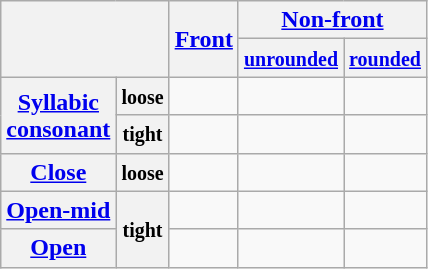<table class="wikitable" style="text-align: center">
<tr>
<th rowspan=2 colspan=2></th>
<th scope="col" rowspan=2><a href='#'>Front</a></th>
<th scope="col" colspan=2><a href='#'>Non-front</a></th>
</tr>
<tr>
<th scope="col"><small><a href='#'>unrounded</a></small></th>
<th scope="col"><small><a href='#'>rounded</a></small></th>
</tr>
<tr>
<th scope="row" rowspan=2><a href='#'>Syllabic<br>consonant</a></th>
<th scope="row"><small>loose</small></th>
<td></td>
<td> </td>
<td> </td>
</tr>
<tr>
<th scope="row"><small>tight</small></th>
<td></td>
<td> </td>
<td> </td>
</tr>
<tr>
<th scope="row"><a href='#'>Close</a></th>
<th scope="row"><small>loose</small></th>
<td> </td>
<td> </td>
<td> </td>
</tr>
<tr>
<th><a href='#'>Open-mid</a></th>
<th rowspan="2"><small>tight</small></th>
<td><u></u> </td>
<td></td>
<td><u></u> </td>
</tr>
<tr>
<th scope="row"><a href='#'>Open</a></th>
<td></td>
<td><u></u> </td>
<td></td>
</tr>
</table>
